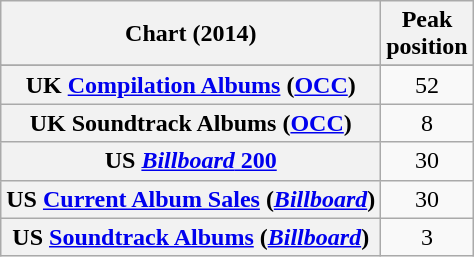<table class="wikitable sortable plainrowheaders" style="text-align:center">
<tr>
<th scope="col">Chart (2014)</th>
<th scope="col">Peak<br>position</th>
</tr>
<tr>
</tr>
<tr>
</tr>
<tr>
</tr>
<tr>
</tr>
<tr>
</tr>
<tr>
</tr>
<tr>
</tr>
<tr>
<th scope="row">UK <a href='#'>Compilation Albums</a> (<a href='#'>OCC</a>)</th>
<td>52</td>
</tr>
<tr>
<th scope="row">UK Soundtrack Albums (<a href='#'>OCC</a>)</th>
<td>8</td>
</tr>
<tr>
<th scope="row">US <a href='#'><em>Billboard</em> 200</a></th>
<td>30</td>
</tr>
<tr>
<th scope="row">US <a href='#'>Current Album Sales</a> (<em><a href='#'>Billboard</a></em>)</th>
<td>30</td>
</tr>
<tr>
<th scope="row">US <a href='#'>Soundtrack Albums</a> (<em><a href='#'>Billboard</a></em>)</th>
<td>3</td>
</tr>
</table>
